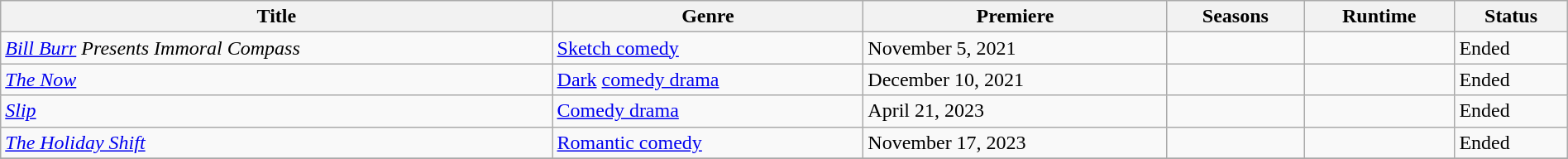<table class="wikitable sortable" style="width:100%">
<tr>
<th>Title</th>
<th>Genre</th>
<th>Premiere</th>
<th>Seasons</th>
<th>Runtime</th>
<th>Status</th>
</tr>
<tr>
<td><em><a href='#'>Bill Burr</a> Presents Immoral Compass</em></td>
<td><a href='#'>Sketch comedy</a></td>
<td>November 5, 2021</td>
<td></td>
<td></td>
<td>Ended</td>
</tr>
<tr>
<td><em><a href='#'>The Now</a></em></td>
<td><a href='#'>Dark</a> <a href='#'>comedy drama</a></td>
<td>December 10, 2021</td>
<td></td>
<td></td>
<td>Ended</td>
</tr>
<tr>
<td><em><a href='#'>Slip</a></em></td>
<td><a href='#'>Comedy drama</a></td>
<td>April 21, 2023</td>
<td></td>
<td></td>
<td>Ended</td>
</tr>
<tr>
<td><em><a href='#'>The Holiday Shift</a></em></td>
<td><a href='#'>Romantic comedy</a></td>
<td>November 17, 2023</td>
<td></td>
<td></td>
<td>Ended</td>
</tr>
<tr>
</tr>
</table>
